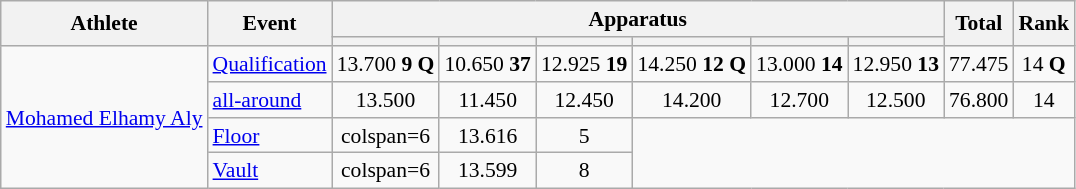<table class="wikitable" style="font-size:90%">
<tr>
<th rowspan=2>Athlete</th>
<th rowspan=2>Event</th>
<th colspan =6>Apparatus</th>
<th rowspan=2>Total</th>
<th rowspan=2>Rank</th>
</tr>
<tr style="font-size:95%">
<th></th>
<th></th>
<th></th>
<th></th>
<th></th>
<th></th>
</tr>
<tr align=center>
<td align=left rowspan=4><a href='#'>Mohamed Elhamy Aly</a></td>
<td align=left><a href='#'>Qualification</a></td>
<td>13.700	<strong>9 Q	</strong></td>
<td>10.650	<strong>37</strong></td>
<td>12.925	<strong>19</strong></td>
<td>14.250	<strong>12 Q</strong></td>
<td>13.000	<strong>14</strong></td>
<td>12.950	<strong>13</strong></td>
<td>77.475</td>
<td>14 <strong>Q</strong></td>
</tr>
<tr align=center>
<td align=left><a href='#'>all-around</a></td>
<td>13.500</td>
<td>11.450</td>
<td>12.450</td>
<td>14.200</td>
<td>12.700</td>
<td>12.500</td>
<td>76.800</td>
<td>14</td>
</tr>
<tr align=center>
<td align=left><a href='#'>Floor</a></td>
<td>colspan=6 </td>
<td>13.616</td>
<td>5</td>
</tr>
<tr align=center>
<td align=left><a href='#'>Vault</a></td>
<td>colspan=6 </td>
<td>13.599</td>
<td>8</td>
</tr>
</table>
